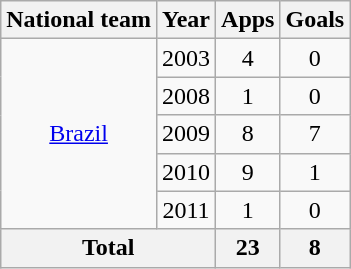<table class="wikitable" style="text-align:center">
<tr>
<th>National team</th>
<th>Year</th>
<th>Apps</th>
<th>Goals</th>
</tr>
<tr>
<td rowspan="5"><a href='#'>Brazil</a></td>
<td>2003</td>
<td>4</td>
<td>0</td>
</tr>
<tr>
<td>2008</td>
<td>1</td>
<td>0</td>
</tr>
<tr>
<td>2009</td>
<td>8</td>
<td>7</td>
</tr>
<tr>
<td>2010</td>
<td>9</td>
<td>1</td>
</tr>
<tr>
<td>2011</td>
<td>1</td>
<td>0</td>
</tr>
<tr>
<th colspan="2">Total</th>
<th>23</th>
<th>8</th>
</tr>
</table>
